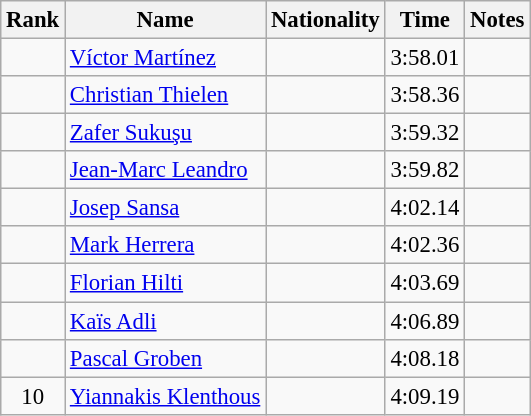<table class="wikitable sortable" style="text-align:center; font-size:95%">
<tr>
<th>Rank</th>
<th>Name</th>
<th>Nationality</th>
<th>Time</th>
<th>Notes</th>
</tr>
<tr>
<td></td>
<td align=left><a href='#'>Víctor Martínez</a></td>
<td align=left></td>
<td>3:58.01</td>
<td></td>
</tr>
<tr>
<td></td>
<td align=left><a href='#'>Christian Thielen</a></td>
<td align=left></td>
<td>3:58.36</td>
<td></td>
</tr>
<tr>
<td></td>
<td align=left><a href='#'>Zafer Sukuşu</a></td>
<td align=left></td>
<td>3:59.32</td>
<td></td>
</tr>
<tr>
<td></td>
<td align=left><a href='#'>Jean-Marc Leandro</a></td>
<td align=left></td>
<td>3:59.82</td>
<td></td>
</tr>
<tr>
<td></td>
<td align=left><a href='#'>Josep Sansa</a></td>
<td align=left></td>
<td>4:02.14</td>
<td></td>
</tr>
<tr>
<td></td>
<td align=left><a href='#'>Mark Herrera</a></td>
<td align=left></td>
<td>4:02.36</td>
<td></td>
</tr>
<tr>
<td></td>
<td align=left><a href='#'>Florian Hilti</a></td>
<td align=left></td>
<td>4:03.69</td>
<td></td>
</tr>
<tr>
<td></td>
<td align=left><a href='#'>Kaïs Adli</a></td>
<td align=left></td>
<td>4:06.89</td>
<td></td>
</tr>
<tr>
<td></td>
<td align=left><a href='#'>Pascal Groben</a></td>
<td align=left></td>
<td>4:08.18</td>
<td></td>
</tr>
<tr>
<td>10</td>
<td align=left><a href='#'>Yiannakis Klenthous</a></td>
<td align=left></td>
<td>4:09.19</td>
<td></td>
</tr>
</table>
